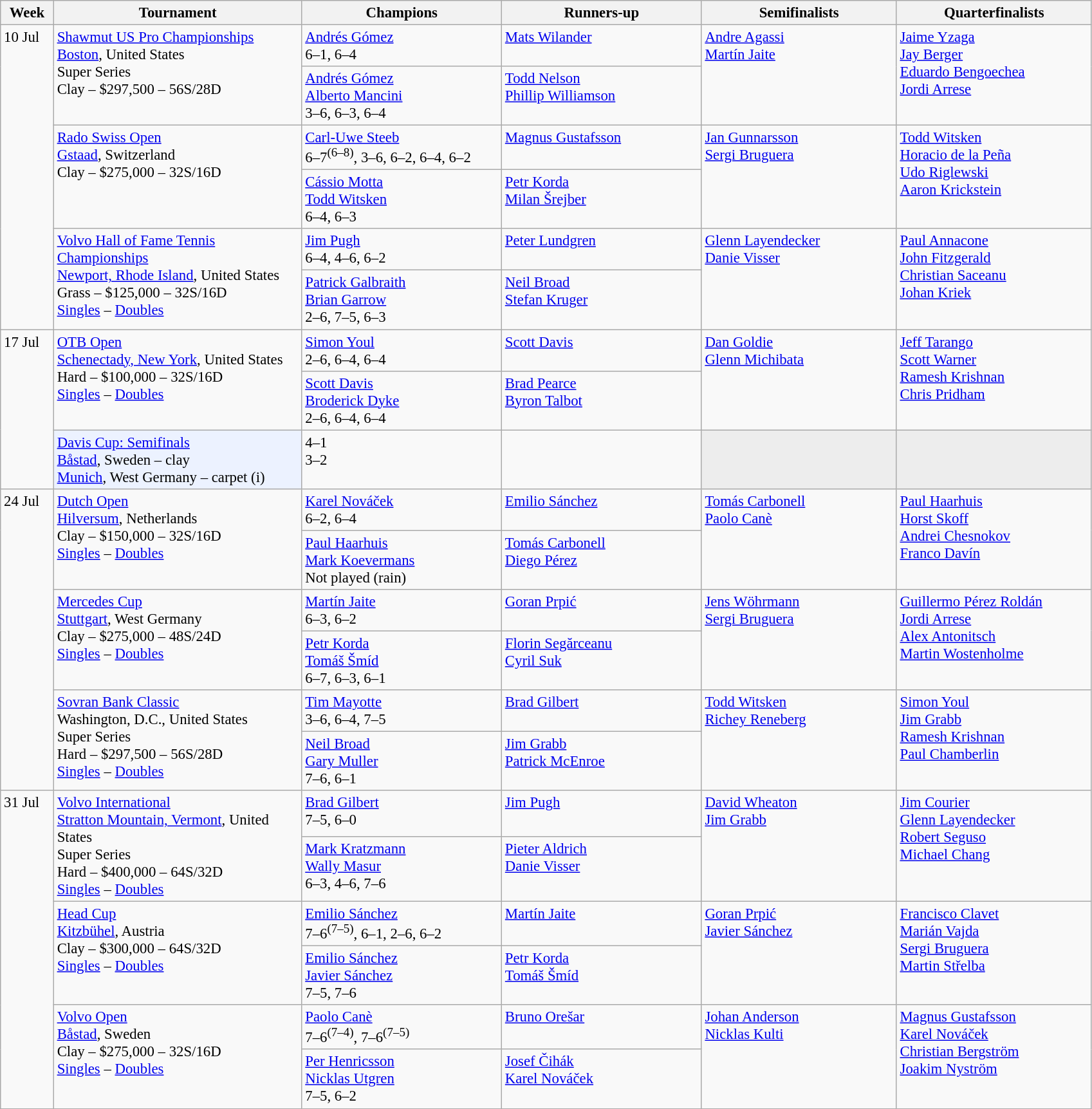<table class=wikitable style=font-size:95%>
<tr>
<th style="width:48px;">Week</th>
<th style="width:250px;">Tournament</th>
<th style="width:200px;">Champions</th>
<th style="width:200px;">Runners-up</th>
<th style="width:195px;">Semifinalists</th>
<th style="width:195px;">Quarterfinalists</th>
</tr>
<tr valign=top>
<td rowspan=6>10 Jul</td>
<td rowspan=2><a href='#'>Shawmut US Pro Championships</a><br> <a href='#'>Boston</a>, United States <br> Super Series <br>Clay – $297,500 – 56S/28D</td>
<td> <a href='#'>Andrés Gómez</a><br>6–1, 6–4</td>
<td> <a href='#'>Mats Wilander</a></td>
<td rowspan=2> <a href='#'>Andre Agassi</a> <br>  <a href='#'>Martín Jaite</a></td>
<td rowspan=2> <a href='#'>Jaime Yzaga</a> <br>  <a href='#'>Jay Berger</a> <br>  <a href='#'>Eduardo Bengoechea</a> <br>  <a href='#'>Jordi Arrese</a></td>
</tr>
<tr valign=top>
<td> <a href='#'>Andrés Gómez</a> <br>  <a href='#'>Alberto Mancini</a><br> 3–6, 6–3, 6–4</td>
<td> <a href='#'>Todd Nelson</a> <br>  <a href='#'>Phillip Williamson</a></td>
</tr>
<tr valign=top>
<td rowspan=2><a href='#'>Rado Swiss Open</a><br> <a href='#'>Gstaad</a>, Switzerland<br>Clay – $275,000 – 32S/16D</td>
<td> <a href='#'>Carl-Uwe Steeb</a><br>6–7<sup>(6–8)</sup>, 3–6, 6–2, 6–4, 6–2</td>
<td> <a href='#'>Magnus Gustafsson</a></td>
<td rowspan=2> <a href='#'>Jan Gunnarsson</a> <br>  <a href='#'>Sergi Bruguera</a></td>
<td rowspan=2> <a href='#'>Todd Witsken</a> <br>  <a href='#'>Horacio de la Peña</a> <br>  <a href='#'>Udo Riglewski</a> <br>  <a href='#'>Aaron Krickstein</a></td>
</tr>
<tr valign=top>
<td> <a href='#'>Cássio Motta</a> <br>  <a href='#'>Todd Witsken</a><br> 6–4, 6–3</td>
<td> <a href='#'>Petr Korda</a> <br>  <a href='#'>Milan Šrejber</a></td>
</tr>
<tr valign=top>
<td rowspan=2><a href='#'>Volvo Hall of Fame Tennis Championships</a><br> <a href='#'>Newport, Rhode Island</a>, United States<br>Grass – $125,000 – 32S/16D <br> <a href='#'>Singles</a> – <a href='#'>Doubles</a></td>
<td> <a href='#'>Jim Pugh</a><br>6–4, 4–6, 6–2</td>
<td> <a href='#'>Peter Lundgren</a></td>
<td rowspan=2> <a href='#'>Glenn Layendecker</a> <br>  <a href='#'>Danie Visser</a></td>
<td rowspan=2> <a href='#'>Paul Annacone</a> <br>  <a href='#'>John Fitzgerald</a> <br>  <a href='#'>Christian Saceanu</a> <br>  <a href='#'>Johan Kriek</a></td>
</tr>
<tr valign=top>
<td> <a href='#'>Patrick Galbraith</a> <br>  <a href='#'>Brian Garrow</a><br> 2–6, 7–5, 6–3</td>
<td> <a href='#'>Neil Broad</a> <br>  <a href='#'>Stefan Kruger</a></td>
</tr>
<tr valign=top>
<td rowspan=3>17 Jul</td>
<td rowspan=2><a href='#'>OTB Open</a><br> <a href='#'>Schenectady, New York</a>, United States<br>Hard – $100,000 – 32S/16D<br><a href='#'>Singles</a> – <a href='#'>Doubles</a></td>
<td> <a href='#'>Simon Youl</a><br>2–6, 6–4, 6–4</td>
<td> <a href='#'>Scott Davis</a></td>
<td rowspan=2> <a href='#'>Dan Goldie</a> <br>  <a href='#'>Glenn Michibata</a></td>
<td rowspan=2> <a href='#'>Jeff Tarango</a> <br>  <a href='#'>Scott Warner</a> <br>  <a href='#'>Ramesh Krishnan</a> <br>  <a href='#'>Chris Pridham</a></td>
</tr>
<tr valign=top>
<td> <a href='#'>Scott Davis</a> <br>  <a href='#'>Broderick Dyke</a><br> 2–6, 6–4, 6–4</td>
<td> <a href='#'>Brad Pearce</a> <br>  <a href='#'>Byron Talbot</a></td>
</tr>
<tr valign=top>
<td bgcolor="#ECF2FF"><a href='#'>Davis Cup: Semifinals</a> <br><a href='#'>Båstad</a>, Sweden – clay <br><a href='#'>Munich</a>, West Germany – carpet (i)</td>
<td> 4–1<br> 3–2</td>
<td><br></td>
<td style="background:#ededed;"></td>
<td style="background:#ededed;"></td>
</tr>
<tr valign=top>
<td rowspan=6>24 Jul</td>
<td rowspan=2><a href='#'>Dutch Open</a><br> <a href='#'>Hilversum</a>, Netherlands<br>Clay – $150,000 – 32S/16D<br><a href='#'>Singles</a> – <a href='#'>Doubles</a></td>
<td> <a href='#'>Karel Nováček</a><br>6–2, 6–4</td>
<td> <a href='#'>Emilio Sánchez</a></td>
<td rowspan=2> <a href='#'>Tomás Carbonell</a> <br>  <a href='#'>Paolo Canè</a></td>
<td rowspan=2> <a href='#'>Paul Haarhuis</a> <br>  <a href='#'>Horst Skoff</a> <br>  <a href='#'>Andrei Chesnokov</a> <br>  <a href='#'>Franco Davín</a></td>
</tr>
<tr valign=top>
<td> <a href='#'>Paul Haarhuis</a> <br>  <a href='#'>Mark Koevermans</a><br> Not played (rain)</td>
<td> <a href='#'>Tomás Carbonell</a> <br>  <a href='#'>Diego Pérez</a></td>
</tr>
<tr valign=top>
<td rowspan=2><a href='#'>Mercedes Cup</a> <br> <a href='#'>Stuttgart</a>, West Germany<br>Clay – $275,000 – 48S/24D<br><a href='#'>Singles</a> – <a href='#'>Doubles</a></td>
<td> <a href='#'>Martín Jaite</a><br>6–3, 6–2</td>
<td> <a href='#'>Goran Prpić</a></td>
<td rowspan=2> <a href='#'>Jens Wöhrmann</a> <br>  <a href='#'>Sergi Bruguera</a></td>
<td rowspan=2> <a href='#'>Guillermo Pérez Roldán</a> <br>  <a href='#'>Jordi Arrese</a> <br>  <a href='#'>Alex Antonitsch</a> <br>  <a href='#'>Martin Wostenholme</a></td>
</tr>
<tr valign=top>
<td> <a href='#'>Petr Korda</a> <br>  <a href='#'>Tomáš Šmíd</a><br> 6–7, 6–3, 6–1</td>
<td> <a href='#'>Florin Segărceanu</a> <br>  <a href='#'>Cyril Suk</a></td>
</tr>
<tr valign=top>
<td rowspan=2><a href='#'>Sovran Bank Classic</a><br> Washington, D.C., United States <br> Super Series <br> Hard – $297,500 – 56S/28D<br><a href='#'>Singles</a> – <a href='#'>Doubles</a></td>
<td> <a href='#'>Tim Mayotte</a><br>3–6, 6–4, 7–5</td>
<td> <a href='#'>Brad Gilbert</a></td>
<td rowspan=2> <a href='#'>Todd Witsken</a> <br>  <a href='#'>Richey Reneberg</a></td>
<td rowspan=2> <a href='#'>Simon Youl</a> <br>  <a href='#'>Jim Grabb</a> <br>  <a href='#'>Ramesh Krishnan</a> <br>  <a href='#'>Paul Chamberlin</a></td>
</tr>
<tr valign=top>
<td> <a href='#'>Neil Broad</a> <br>  <a href='#'>Gary Muller</a><br> 7–6, 6–1</td>
<td> <a href='#'>Jim Grabb</a> <br>  <a href='#'>Patrick McEnroe</a></td>
</tr>
<tr valign=top>
<td rowspan=6>31 Jul</td>
<td rowspan=2><a href='#'>Volvo International</a><br><a href='#'>Stratton Mountain, Vermont</a>, United States <br> Super Series <br> Hard – $400,000 – 64S/32D<br><a href='#'>Singles</a> – <a href='#'>Doubles</a></td>
<td> <a href='#'>Brad Gilbert</a><br>7–5, 6–0</td>
<td> <a href='#'>Jim Pugh</a></td>
<td rowspan=2> <a href='#'>David Wheaton</a> <br>  <a href='#'>Jim Grabb</a></td>
<td rowspan=2> <a href='#'>Jim Courier</a> <br>  <a href='#'>Glenn Layendecker</a> <br>  <a href='#'>Robert Seguso</a> <br>  <a href='#'>Michael Chang</a></td>
</tr>
<tr valign=top>
<td> <a href='#'>Mark Kratzmann</a> <br>  <a href='#'>Wally Masur</a><br> 6–3, 4–6, 7–6</td>
<td> <a href='#'>Pieter Aldrich</a> <br>  <a href='#'>Danie Visser</a></td>
</tr>
<tr valign=top>
<td rowspan=2><a href='#'>Head Cup</a> <br> <a href='#'>Kitzbühel</a>, Austria<br>Clay – $300,000 – 64S/32D<br><a href='#'>Singles</a> – <a href='#'>Doubles</a></td>
<td> <a href='#'>Emilio Sánchez</a><br>7–6<sup>(7–5)</sup>, 6–1, 2–6, 6–2</td>
<td> <a href='#'>Martín Jaite</a></td>
<td rowspan=2> <a href='#'>Goran Prpić</a> <br>  <a href='#'>Javier Sánchez</a></td>
<td rowspan=2> <a href='#'>Francisco Clavet</a> <br>  <a href='#'>Marián Vajda</a> <br>  <a href='#'>Sergi Bruguera</a> <br>  <a href='#'>Martin Střelba</a></td>
</tr>
<tr valign=top>
<td> <a href='#'>Emilio Sánchez</a> <br>  <a href='#'>Javier Sánchez</a><br> 7–5, 7–6</td>
<td> <a href='#'>Petr Korda</a> <br>  <a href='#'>Tomáš Šmíd</a></td>
</tr>
<tr valign=top>
<td rowspan=2><a href='#'>Volvo Open</a> <br> <a href='#'>Båstad</a>, Sweden<br>Clay – $275,000 – 32S/16D<br><a href='#'>Singles</a> – <a href='#'>Doubles</a></td>
<td> <a href='#'>Paolo Canè</a><br>7–6<sup>(7–4)</sup>, 7–6<sup>(7–5)</sup></td>
<td> <a href='#'>Bruno Orešar</a></td>
<td rowspan=2> <a href='#'>Johan Anderson</a> <br>  <a href='#'>Nicklas Kulti</a></td>
<td rowspan=2> <a href='#'>Magnus Gustafsson</a> <br>  <a href='#'>Karel Nováček</a> <br>  <a href='#'>Christian Bergström</a> <br>  <a href='#'>Joakim Nyström</a></td>
</tr>
<tr valign=top>
<td> <a href='#'>Per Henricsson</a> <br>  <a href='#'>Nicklas Utgren</a><br> 7–5, 6–2</td>
<td> <a href='#'>Josef Čihák</a> <br>  <a href='#'>Karel Nováček</a></td>
</tr>
</table>
